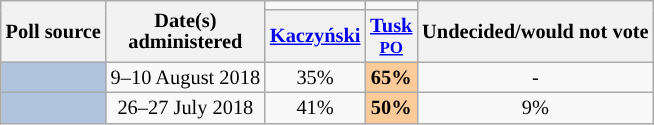<table class="wikitable" style="text-align:center;font-size:85%;line-height:14px;">
<tr>
<th rowspan="2">Poll source</th>
<th rowspan="2">Date(s)<br>administered</th>
<td></td>
<td></td>
<th rowspan="2">Undecided/would not vote</th>
</tr>
<tr>
<th><a href='#'>Kaczyński</a><br></th>
<th><a href='#'>Tusk</a><br><small><a href='#'>PO</a></small></th>
</tr>
<tr>
<td style="background:lightsteelblue;"></td>
<td>9–10 August 2018</td>
<td>35%</td>
<td style="background:#fbcc99;"><strong>65%</strong></td>
<td>-</td>
</tr>
<tr>
<td style="background:lightsteelblue;"></td>
<td>26–27 July 2018</td>
<td>41%</td>
<td style="background:#fbcc99;"><strong>50%</strong></td>
<td>9%</td>
</tr>
</table>
